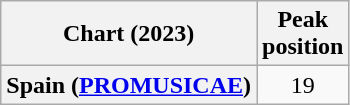<table class="wikitable sortable plainrowheaders" style="text-align:center">
<tr>
<th scope="col">Chart (2023)</th>
<th scope="col">Peak<br>position</th>
</tr>
<tr>
<th scope="row">Spain (<a href='#'>PROMUSICAE</a>)</th>
<td>19</td>
</tr>
</table>
